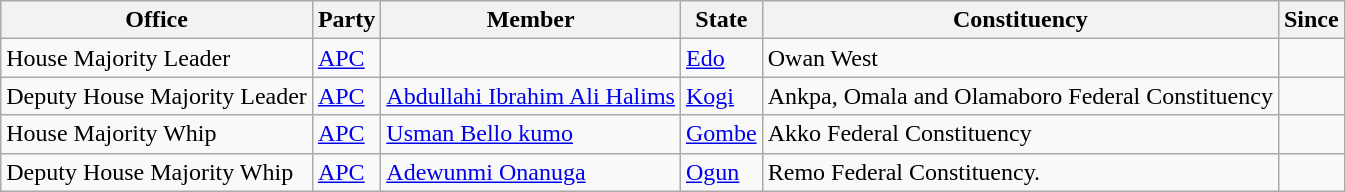<table class="sortable wikitable">
<tr>
<th>Office</th>
<th>Party</th>
<th>Member</th>
<th>State</th>
<th>Constituency</th>
<th>Since</th>
</tr>
<tr>
<td>House Majority Leader</td>
<td><a href='#'>APC</a></td>
<td></td>
<td><a href='#'>Edo</a></td>
<td Owan East>Owan West</td>
<td></td>
</tr>
<tr>
<td>Deputy House Majority Leader</td>
<td><a href='#'>APC</a></td>
<td><a href='#'>Abdullahi Ibrahim Ali Halims</a></td>
<td><a href='#'>Kogi</a></td>
<td Owan East>Ankpa, Omala and Olamaboro Federal Constituency</td>
<td></td>
</tr>
<tr>
<td>House Majority Whip</td>
<td><a href='#'>APC</a></td>
<td><a href='#'>Usman Bello kumo</a></td>
<td><a href='#'>Gombe</a></td>
<td>Akko Federal Constituency</td>
<td></td>
</tr>
<tr>
<td>Deputy House Majority Whip</td>
<td><a href='#'>APC</a></td>
<td><a href='#'>Adewunmi Onanuga</a></td>
<td><a href='#'>Ogun</a></td>
<td>Remo Federal Constituency.</td>
<td></td>
</tr>
</table>
